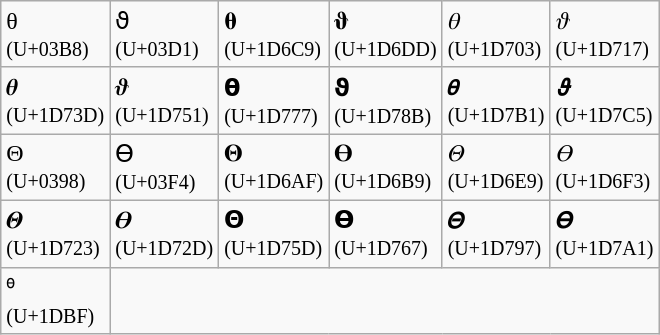<table class="wikitable">
<tr>
<td>θ<br><small>(U+03B8)</small></td>
<td>ϑ<br><small>(U+03D1)</small></td>
<td>𝛉<br><small>(U+1D6C9)</small></td>
<td>𝛝<br><small>(U+1D6DD)</small></td>
<td>𝜃<br><small>(U+1D703)</small></td>
<td>𝜗<br><small>(U+1D717)</small></td>
</tr>
<tr>
<td>𝜽<br><small>(U+1D73D)</small></td>
<td>𝝑<br><small>(U+1D751)</small></td>
<td>𝝷<br><small>(U+1D777)</small></td>
<td>𝞋<br><small>(U+1D78B)</small></td>
<td>𝞱<br><small>(U+1D7B1)</small></td>
<td>𝟅<br><small>(U+1D7C5)</small></td>
</tr>
<tr>
<td>Θ<br><small>(U+0398)</small></td>
<td>ϴ<br><small>(U+03F4)</small></td>
<td>𝚯<br><small>(U+1D6AF)</small></td>
<td>𝚹<br><small>(U+1D6B9)</small></td>
<td>𝛩<br><small>(U+1D6E9)</small></td>
<td>𝛳<br><small>(U+1D6F3)</small></td>
</tr>
<tr>
<td>𝜣<br><small>(U+1D723)</small></td>
<td>𝜭<br><small>(U+1D72D)</small></td>
<td>𝝝<br><small>(U+1D75D)</small></td>
<td>𝝧<br><small>(U+1D767)</small></td>
<td>𝞗<br><small>(U+1D797)</small></td>
<td>𝞡<br><small>(U+1D7A1)</small></td>
</tr>
<tr>
<td>ᶿ<br><small>(U+1DBF)</small></td>
</tr>
</table>
